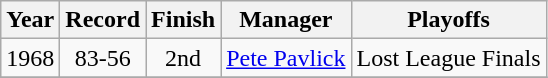<table class="wikitable">
<tr>
<th>Year</th>
<th>Record</th>
<th>Finish</th>
<th>Manager</th>
<th>Playoffs</th>
</tr>
<tr align=center>
<td>1968</td>
<td>83-56</td>
<td>2nd</td>
<td><a href='#'>Pete Pavlick</a></td>
<td>Lost League Finals</td>
</tr>
<tr align=center>
</tr>
</table>
